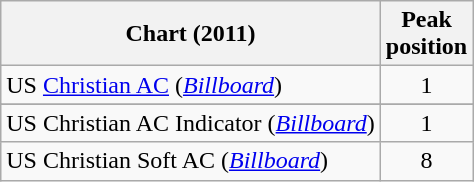<table class="wikitable sortable plainrowheaders" style="text-align:center">
<tr>
<th scope="col">Chart (2011)</th>
<th scope="col">Peak<br> position</th>
</tr>
<tr>
<td align="left">US <a href='#'>Christian AC</a> (<em><a href='#'>Billboard</a></em>)</td>
<td>1</td>
</tr>
<tr>
</tr>
<tr>
</tr>
<tr>
<td align="left">US Christian AC Indicator (<em><a href='#'>Billboard</a></em>)</td>
<td align="center">1</td>
</tr>
<tr>
<td align="left">US Christian Soft AC (<em><a href='#'>Billboard</a></em>)</td>
<td align="center">8</td>
</tr>
</table>
